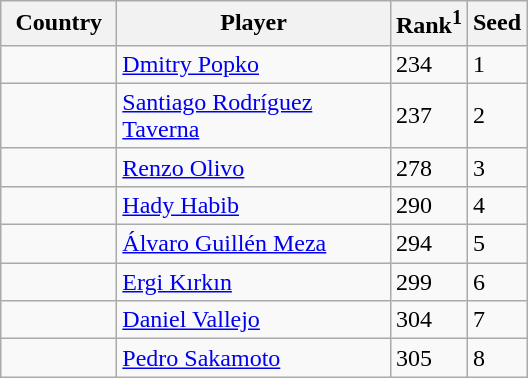<table class="sortable wikitable">
<tr>
<th width="70">Country</th>
<th width="175">Player</th>
<th>Rank<sup>1</sup></th>
<th>Seed</th>
</tr>
<tr>
<td></td>
<td><a href='#'>Dmitry Popko</a></td>
<td>234</td>
<td>1</td>
</tr>
<tr>
<td></td>
<td><a href='#'>Santiago Rodríguez Taverna</a></td>
<td>237</td>
<td>2</td>
</tr>
<tr>
<td></td>
<td><a href='#'>Renzo Olivo</a></td>
<td>278</td>
<td>3</td>
</tr>
<tr>
<td></td>
<td><a href='#'>Hady Habib</a></td>
<td>290</td>
<td>4</td>
</tr>
<tr>
<td></td>
<td><a href='#'>Álvaro Guillén Meza</a></td>
<td>294</td>
<td>5</td>
</tr>
<tr>
<td></td>
<td><a href='#'>Ergi Kırkın</a></td>
<td>299</td>
<td>6</td>
</tr>
<tr>
<td></td>
<td><a href='#'>Daniel Vallejo</a></td>
<td>304</td>
<td>7</td>
</tr>
<tr>
<td></td>
<td><a href='#'>Pedro Sakamoto</a></td>
<td>305</td>
<td>8</td>
</tr>
</table>
